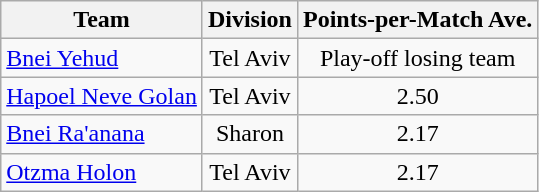<table class="wikitable" style="text-align:center">
<tr>
<th>Team</th>
<th>Division</th>
<th>Points-per-Match Ave.</th>
</tr>
<tr>
<td align=left><a href='#'>Bnei Yehud</a></td>
<td>Tel Aviv</td>
<td>Play-off losing team</td>
</tr>
<tr>
<td align=left><a href='#'>Hapoel Neve Golan</a></td>
<td>Tel Aviv</td>
<td>2.50</td>
</tr>
<tr>
<td align=left><a href='#'>Bnei Ra'anana</a></td>
<td>Sharon</td>
<td>2.17</td>
</tr>
<tr>
<td align=left><a href='#'>Otzma Holon</a></td>
<td>Tel Aviv</td>
<td>2.17</td>
</tr>
</table>
